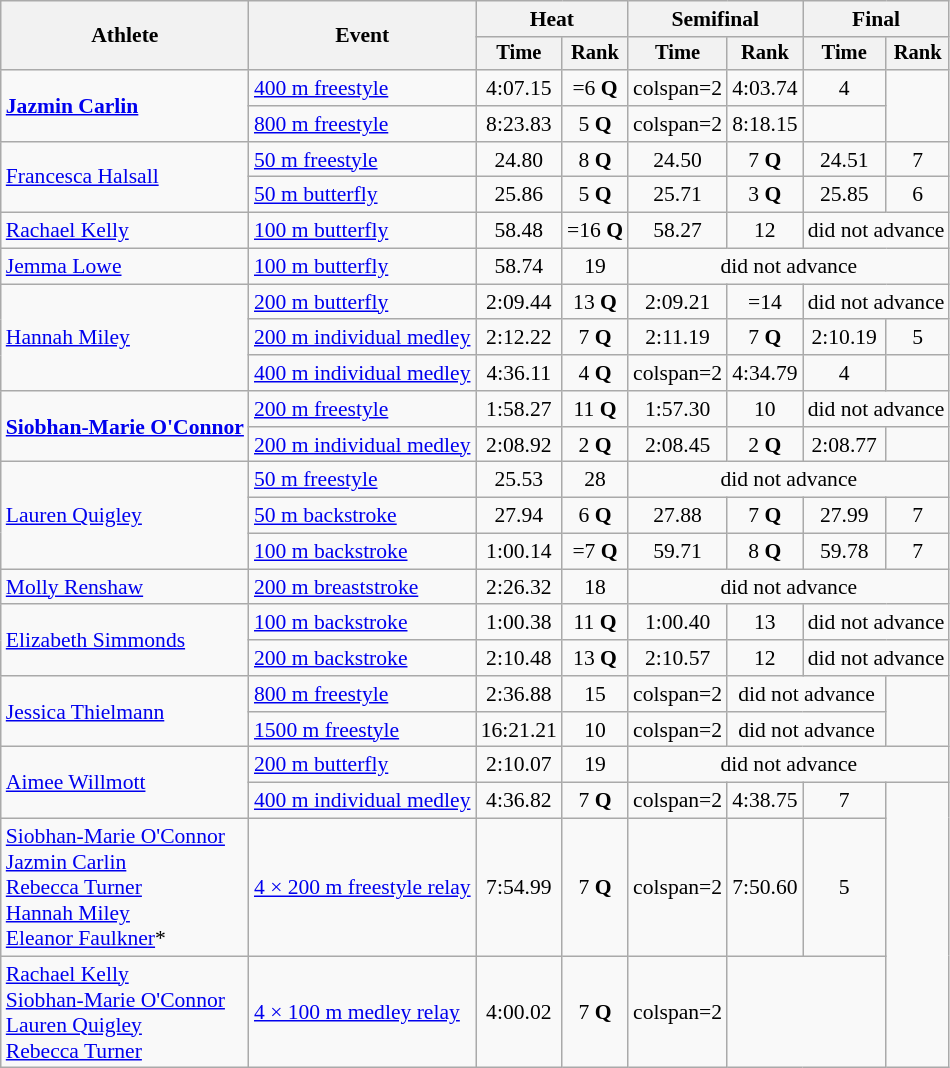<table class=wikitable style="font-size:90%">
<tr>
<th rowspan="2">Athlete</th>
<th rowspan="2">Event</th>
<th colspan="2">Heat</th>
<th colspan="2">Semifinal</th>
<th colspan="2">Final</th>
</tr>
<tr style="font-size:95%">
<th>Time</th>
<th>Rank</th>
<th>Time</th>
<th>Rank</th>
<th>Time</th>
<th>Rank</th>
</tr>
<tr align=center>
<td align=left rowspan=2><strong><a href='#'>Jazmin Carlin</a></strong></td>
<td align=left><a href='#'>400 m freestyle</a></td>
<td>4:07.15</td>
<td>=6 <strong>Q</strong></td>
<td>colspan=2 </td>
<td>4:03.74</td>
<td>4</td>
</tr>
<tr align=center>
<td align=left><a href='#'>800 m freestyle</a></td>
<td>8:23.83</td>
<td>5 <strong>Q</strong></td>
<td>colspan=2 </td>
<td>8:18.15</td>
<td></td>
</tr>
<tr align=center>
<td align=left rowspan=2><a href='#'>Francesca Halsall</a></td>
<td align=left><a href='#'>50 m freestyle</a></td>
<td>24.80</td>
<td>8 <strong>Q</strong></td>
<td>24.50</td>
<td>7 <strong>Q</strong></td>
<td>24.51</td>
<td>7</td>
</tr>
<tr align=center>
<td align=left><a href='#'>50 m butterfly</a></td>
<td>25.86</td>
<td>5 <strong>Q</strong></td>
<td>25.71</td>
<td>3 <strong>Q</strong></td>
<td>25.85</td>
<td>6</td>
</tr>
<tr align=center>
<td align=left><a href='#'>Rachael Kelly</a></td>
<td align=left><a href='#'>100 m butterfly</a></td>
<td>58.48</td>
<td>=16 <strong>Q</strong></td>
<td>58.27</td>
<td>12</td>
<td colspan=2>did not advance</td>
</tr>
<tr align=center>
<td align=left><a href='#'>Jemma Lowe</a></td>
<td align=left><a href='#'>100 m butterfly</a></td>
<td>58.74</td>
<td>19</td>
<td colspan=4>did not advance</td>
</tr>
<tr align=center>
<td align=left rowspan=3><a href='#'>Hannah Miley</a></td>
<td align=left><a href='#'>200 m butterfly</a></td>
<td>2:09.44</td>
<td>13 <strong>Q</strong></td>
<td>2:09.21</td>
<td>=14</td>
<td colspan="2">did not advance</td>
</tr>
<tr align=center>
<td align=left><a href='#'>200 m individual medley</a></td>
<td>2:12.22</td>
<td>7 <strong>Q</strong></td>
<td>2:11.19</td>
<td>7 <strong>Q</strong></td>
<td>2:10.19</td>
<td>5</td>
</tr>
<tr align=center>
<td align=left><a href='#'>400 m individual medley</a></td>
<td>4:36.11</td>
<td>4 <strong>Q</strong></td>
<td>colspan=2 </td>
<td>4:34.79</td>
<td>4</td>
</tr>
<tr align=center>
<td align=left rowspan=2><strong><a href='#'>Siobhan-Marie O'Connor</a></strong></td>
<td align=left><a href='#'>200 m freestyle</a></td>
<td>1:58.27</td>
<td>11 <strong>Q</strong></td>
<td>1:57.30</td>
<td>10</td>
<td colspan=2>did not advance</td>
</tr>
<tr align=center>
<td align=left><a href='#'>200 m individual medley</a></td>
<td>2:08.92</td>
<td>2 <strong>Q</strong></td>
<td>2:08.45</td>
<td>2 <strong>Q</strong></td>
<td>2:08.77</td>
<td></td>
</tr>
<tr align=center>
<td align=left rowspan=3><a href='#'>Lauren Quigley</a></td>
<td align=left><a href='#'>50 m freestyle</a></td>
<td>25.53</td>
<td>28</td>
<td colspan="4">did not advance</td>
</tr>
<tr align=center>
<td align=left><a href='#'>50 m backstroke</a></td>
<td>27.94</td>
<td>6 <strong>Q</strong></td>
<td>27.88</td>
<td>7 <strong>Q</strong></td>
<td>27.99</td>
<td>7</td>
</tr>
<tr align=center>
<td align=left><a href='#'>100 m backstroke</a></td>
<td>1:00.14</td>
<td>=7 <strong>Q</strong></td>
<td>59.71</td>
<td>8 <strong>Q</strong></td>
<td>59.78</td>
<td>7</td>
</tr>
<tr align=center>
<td align=left><a href='#'>Molly Renshaw</a></td>
<td align=left><a href='#'>200 m breaststroke</a></td>
<td>2:26.32</td>
<td>18</td>
<td colspan="4">did not advance</td>
</tr>
<tr align=center>
<td align=left rowspan=2><a href='#'>Elizabeth Simmonds</a></td>
<td align=left><a href='#'>100 m backstroke</a></td>
<td>1:00.38</td>
<td>11 <strong>Q</strong></td>
<td>1:00.40</td>
<td>13</td>
<td colspan=2>did not advance</td>
</tr>
<tr align=center>
<td align=left><a href='#'>200 m backstroke</a></td>
<td>2:10.48</td>
<td>13 <strong>Q</strong></td>
<td>2:10.57</td>
<td>12</td>
<td colspan=2>did not advance</td>
</tr>
<tr align=center>
<td align=left rowspan=2><a href='#'>Jessica Thielmann</a></td>
<td align=left><a href='#'>800 m freestyle</a></td>
<td>2:36.88</td>
<td>15</td>
<td>colspan=2 </td>
<td colspan=2>did not advance</td>
</tr>
<tr align=center>
<td align=left><a href='#'>1500 m freestyle</a></td>
<td>16:21.21</td>
<td>10</td>
<td>colspan=2 </td>
<td colspan=2>did not advance</td>
</tr>
<tr align=center>
<td align=left rowspan=2><a href='#'>Aimee Willmott</a></td>
<td align=left><a href='#'>200 m butterfly</a></td>
<td>2:10.07</td>
<td>19</td>
<td colspan=4>did not advance</td>
</tr>
<tr align=center>
<td align=left><a href='#'>400 m individual medley</a></td>
<td>4:36.82</td>
<td>7 <strong>Q</strong></td>
<td>colspan=2 </td>
<td>4:38.75</td>
<td>7</td>
</tr>
<tr align=center>
<td align=left><a href='#'>Siobhan-Marie O'Connor</a><br><a href='#'>Jazmin Carlin</a><br><a href='#'>Rebecca Turner</a><br><a href='#'>Hannah Miley</a><br><a href='#'>Eleanor Faulkner</a>*</td>
<td align=left><a href='#'>4 × 200 m freestyle relay</a></td>
<td>7:54.99</td>
<td>7 <strong>Q</strong></td>
<td>colspan=2 </td>
<td>7:50.60</td>
<td>5</td>
</tr>
<tr align=center>
<td align=left><a href='#'>Rachael Kelly</a><br><a href='#'>Siobhan-Marie O'Connor</a><br><a href='#'>Lauren Quigley</a><br><a href='#'>Rebecca Turner</a></td>
<td align=left><a href='#'>4 × 100 m medley relay</a></td>
<td>4:00.02</td>
<td>7 <strong>Q</strong></td>
<td>colspan=2 </td>
<td colspan=2></td>
</tr>
</table>
